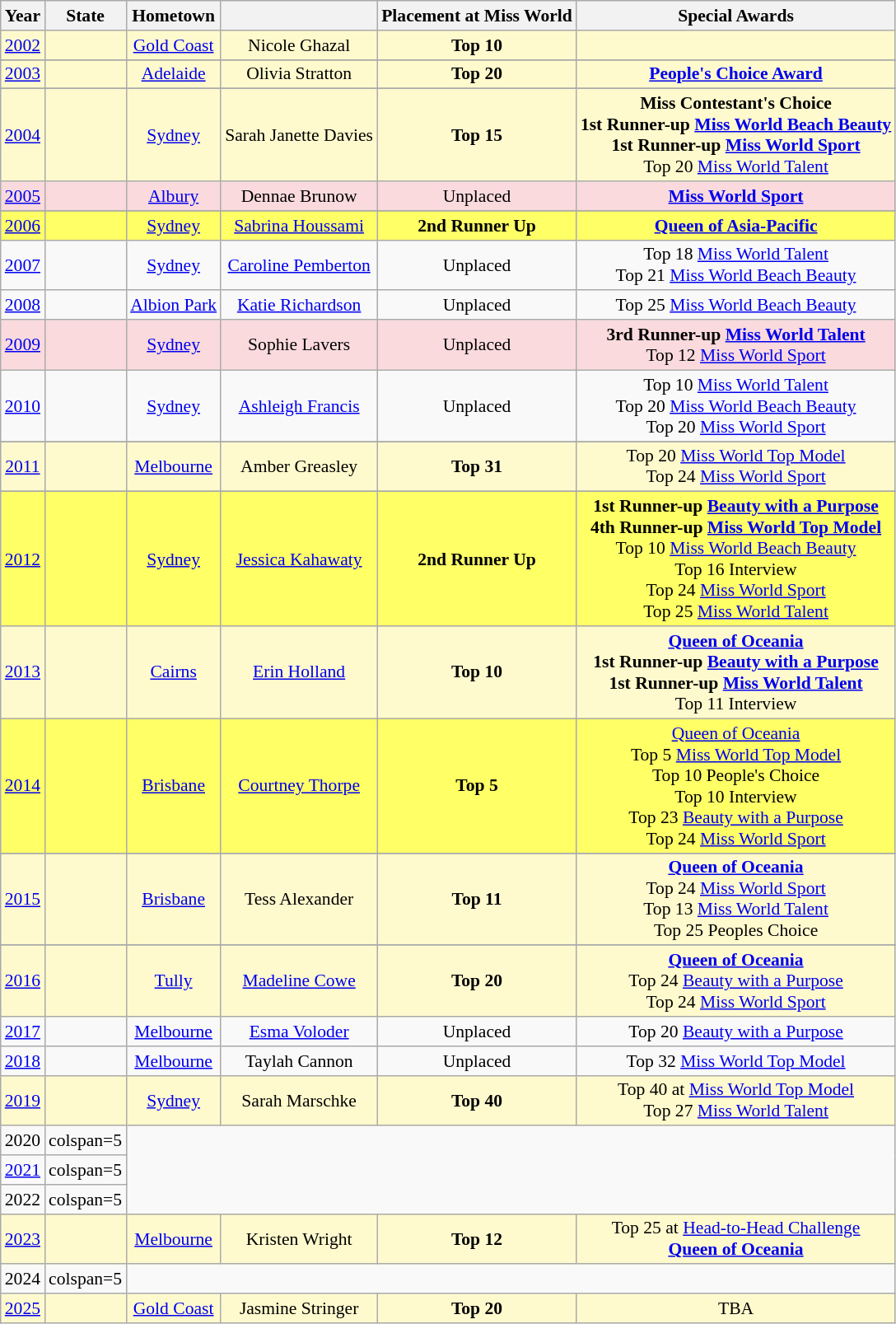<table class="wikitable " style="font-size: 90%; text-align:center;">
<tr>
<th>Year</th>
<th>State</th>
<th>Hometown</th>
<th></th>
<th>Placement at Miss World</th>
<th>Special Awards</th>
</tr>
<tr style="background-color:#FFFACD;">
<td><a href='#'>2002</a></td>
<td></td>
<td><a href='#'>Gold Coast</a></td>
<td>Nicole Ghazal</td>
<td><strong>Top 10</strong></td>
<td></td>
</tr>
<tr>
</tr>
<tr style="background-color:#FFFACD;">
<td><a href='#'>2003</a></td>
<td></td>
<td><a href='#'>Adelaide</a></td>
<td>Olivia Stratton</td>
<td><strong>Top 20</strong></td>
<td><a href='#'><strong>People's Choice Award</strong></a></td>
</tr>
<tr>
</tr>
<tr style="background-color:#FFFACD;">
<td><a href='#'>2004</a></td>
<td></td>
<td><a href='#'>Sydney</a></td>
<td>Sarah Janette Davies</td>
<td><strong>Top 15</strong></td>
<td><strong>Miss Contestant's Choice<br>1st Runner-up <a href='#'>Miss World Beach Beauty</a><br>1st Runner-up <a href='#'>Miss World Sport</a></strong><br>Top 20 <a href='#'>Miss World Talent</a></td>
</tr>
<tr style="background-color:#FADADD; ">
<td><a href='#'>2005</a></td>
<td></td>
<td><a href='#'>Albury</a></td>
<td>Dennae Brunow</td>
<td>Unplaced</td>
<td><strong><a href='#'>Miss World Sport</a></strong></td>
</tr>
<tr>
</tr>
<tr style="background-color:#FFFF66;">
<td><a href='#'>2006</a></td>
<td></td>
<td><a href='#'>Sydney</a></td>
<td><a href='#'>Sabrina Houssami</a></td>
<td><strong>2nd Runner Up</strong></td>
<td><a href='#'><strong>Queen of Asia-Pacific</strong></a></td>
</tr>
<tr>
<td><a href='#'>2007</a></td>
<td></td>
<td><a href='#'>Sydney</a></td>
<td><a href='#'>Caroline Pemberton</a></td>
<td>Unplaced</td>
<td>Top 18 <a href='#'>Miss World Talent</a><br>Top 21 <a href='#'>Miss World Beach Beauty</a></td>
</tr>
<tr>
<td><a href='#'>2008</a></td>
<td></td>
<td><a href='#'>Albion Park</a></td>
<td><a href='#'>Katie Richardson</a></td>
<td>Unplaced</td>
<td>Top 25 <a href='#'>Miss World Beach Beauty</a></td>
</tr>
<tr style="background-color:#FADADD; ">
<td><a href='#'>2009</a></td>
<td></td>
<td><a href='#'>Sydney</a></td>
<td>Sophie Lavers</td>
<td>Unplaced</td>
<td><strong>3rd Runner-up <a href='#'>Miss World Talent</a></strong><br>Top 12 <a href='#'>Miss World Sport</a></td>
</tr>
<tr>
<td><a href='#'>2010</a></td>
<td></td>
<td><a href='#'>Sydney</a></td>
<td><a href='#'>Ashleigh Francis</a></td>
<td>Unplaced</td>
<td>Top 10 <a href='#'>Miss World Talent</a><br>Top 20 <a href='#'>Miss World Beach Beauty</a><br>Top 20 <a href='#'>Miss World Sport</a></td>
</tr>
<tr>
</tr>
<tr style="background-color:#FFFACD;">
<td><a href='#'>2011</a></td>
<td></td>
<td><a href='#'>Melbourne</a></td>
<td>Amber Greasley</td>
<td><strong>Top 31</strong></td>
<td>Top 20 <a href='#'>Miss World Top Model</a><br>Top 24 <a href='#'>Miss World Sport</a></td>
</tr>
<tr>
</tr>
<tr style="background-color:#FFFF66;">
<td><a href='#'>2012</a></td>
<td></td>
<td><a href='#'>Sydney</a></td>
<td><a href='#'>Jessica Kahawaty</a></td>
<td><strong>2nd Runner Up</strong></td>
<td><strong>1st Runner-up <a href='#'>Beauty with a Purpose</a><br>4th Runner-up <a href='#'>Miss World Top Model</a></strong><br>Top 10 <a href='#'>Miss World Beach Beauty</a><br>Top 16 Interview<br>Top 24 <a href='#'>Miss World Sport</a><br>Top 25 <a href='#'>Miss World Talent</a></td>
</tr>
<tr style="background-color:#FFFACD;">
<td><a href='#'>2013</a></td>
<td></td>
<td><a href='#'>Cairns</a></td>
<td><a href='#'>Erin Holland</a></td>
<td><strong>Top 10</strong></td>
<td><strong><a href='#'>Queen of Oceania</a><br>1st Runner-up <a href='#'>Beauty with a Purpose</a><br>1st Runner-up <a href='#'>Miss World Talent</a></strong><br>Top 11 Interview</td>
</tr>
<tr style="background-color:#FFFF66;">
<td><a href='#'>2014</a></td>
<td></td>
<td><a href='#'>Brisbane</a></td>
<td><a href='#'>Courtney Thorpe</a></td>
<td><strong>Top 5</strong></td>
<td><a href='#'>Queen of Oceania</a><br>Top 5 <a href='#'>Miss World Top Model</a><br>Top 10 People's Choice<br>Top 10 Interview<br>Top 23 <a href='#'>Beauty with a Purpose</a><br>Top 24 <a href='#'>Miss World Sport</a></td>
</tr>
<tr>
</tr>
<tr style="background-color:#FFFACD;">
<td><a href='#'>2015</a></td>
<td></td>
<td><a href='#'>Brisbane</a></td>
<td>Tess Alexander</td>
<td><strong>Top 11</strong></td>
<td><a href='#'><strong>Queen of Oceania</strong></a><br>Top 24 <a href='#'>Miss World Sport</a><br>Top 13 <a href='#'>Miss World Talent</a><br>Top 25 Peoples Choice</td>
</tr>
<tr>
</tr>
<tr style="background-color:#FFFACD;">
<td><a href='#'>2016</a></td>
<td></td>
<td><a href='#'>Tully</a></td>
<td><a href='#'>Madeline Cowe</a></td>
<td><strong>Top 20</strong></td>
<td><a href='#'><strong>Queen of Oceania</strong></a><br>Top 24 <a href='#'>Beauty with a Purpose</a><br>Top 24 <a href='#'>Miss World Sport</a></td>
</tr>
<tr>
<td><a href='#'>2017</a></td>
<td></td>
<td><a href='#'>Melbourne</a></td>
<td><a href='#'>Esma Voloder</a></td>
<td>Unplaced</td>
<td>Top 20 <a href='#'>Beauty with a Purpose</a></td>
</tr>
<tr>
<td><a href='#'>2018</a></td>
<td></td>
<td><a href='#'>Melbourne</a></td>
<td>Taylah Cannon</td>
<td>Unplaced</td>
<td>Top 32 <a href='#'>Miss World Top Model</a></td>
</tr>
<tr style="background-color:#FFFACD;">
<td><a href='#'>2019</a></td>
<td></td>
<td><a href='#'>Sydney</a></td>
<td>Sarah Marschke</td>
<td><strong>Top 40</strong></td>
<td>Top 40 at <a href='#'>Miss World Top Model</a><br>Top 27 <a href='#'>Miss World Talent</a></td>
</tr>
<tr>
<td>2020</td>
<td>colspan=5 </td>
</tr>
<tr>
<td><a href='#'>2021</a></td>
<td>colspan=5 </td>
</tr>
<tr>
<td>2022</td>
<td>colspan=5 </td>
</tr>
<tr style="background-color:#FFFACD;">
<td><a href='#'>2023</a></td>
<td></td>
<td><a href='#'>Melbourne</a></td>
<td>Kristen Wright</td>
<td><strong>Top 12</strong></td>
<td>Top 25 at <a href='#'>Head-to-Head Challenge</a><br><strong><a href='#'>Queen of Oceania</a></strong></td>
</tr>
<tr>
<td>2024</td>
<td>colspan=5 </td>
</tr>
<tr style="background-color:#FFFACD;">
<td><a href='#'>2025</a></td>
<td></td>
<td><a href='#'>Gold Coast</a></td>
<td>Jasmine Stringer</td>
<td><strong>Top 20</strong></td>
<td>TBA</td>
</tr>
</table>
